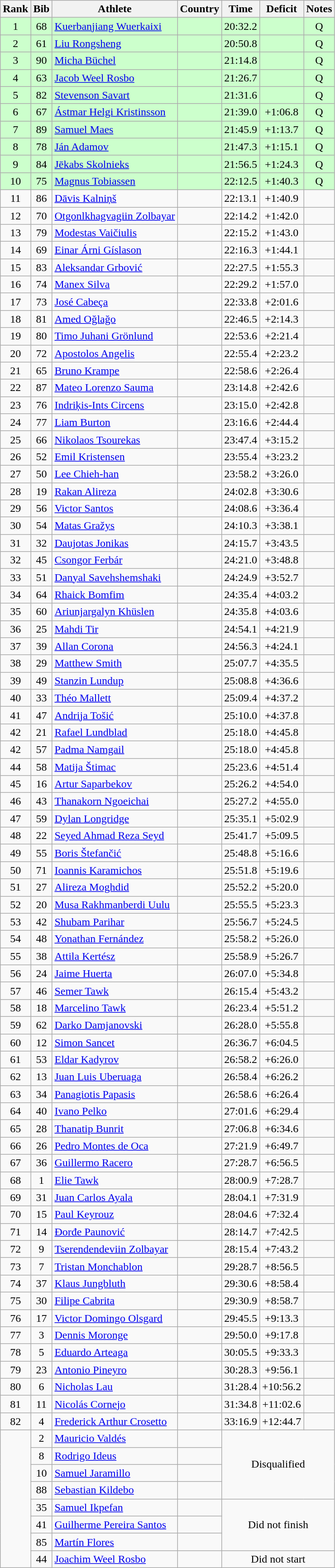<table class="wikitable sortable" style="text-align:center">
<tr>
<th>Rank</th>
<th>Bib</th>
<th>Athlete</th>
<th>Country</th>
<th>Time</th>
<th>Deficit</th>
<th>Notes</th>
</tr>
<tr bgcolor=ccffcc>
<td>1</td>
<td>68</td>
<td align=left><a href='#'>Kuerbanjiang Wuerkaixi</a></td>
<td align=left></td>
<td>20:32.2</td>
<td></td>
<td>Q</td>
</tr>
<tr bgcolor=ccffcc>
<td>2</td>
<td>61</td>
<td align=left><a href='#'>Liu Rongsheng</a></td>
<td align=left></td>
<td>20:50.8</td>
<td></td>
<td>Q</td>
</tr>
<tr bgcolor=ccffcc>
<td>3</td>
<td>90</td>
<td align=left><a href='#'>Micha Büchel</a></td>
<td align=left></td>
<td>21:14.8</td>
<td></td>
<td>Q</td>
</tr>
<tr bgcolor=ccffcc>
<td>4</td>
<td>63</td>
<td align=left><a href='#'>Jacob Weel Rosbo</a></td>
<td align=left></td>
<td>21:26.7</td>
<td></td>
<td>Q</td>
</tr>
<tr bgcolor=ccffcc>
<td>5</td>
<td>82</td>
<td align=left><a href='#'>Stevenson Savart</a></td>
<td align=left></td>
<td>21:31.6</td>
<td></td>
<td>Q</td>
</tr>
<tr bgcolor=ccffcc>
<td>6</td>
<td>67</td>
<td align=left><a href='#'>Ástmar Helgi Kristinsson</a></td>
<td align=left></td>
<td>21:39.0</td>
<td>+1:06.8</td>
<td>Q</td>
</tr>
<tr bgcolor=ccffcc>
<td>7</td>
<td>89</td>
<td align=left><a href='#'>Samuel Maes</a></td>
<td align=left></td>
<td>21:45.9</td>
<td>+1:13.7</td>
<td>Q</td>
</tr>
<tr bgcolor=ccffcc>
<td>8</td>
<td>78</td>
<td align=left><a href='#'>Ján Adamov</a></td>
<td align=left></td>
<td>21:47.3</td>
<td>+1:15.1</td>
<td>Q</td>
</tr>
<tr bgcolor=ccffcc>
<td>9</td>
<td>84</td>
<td align=left><a href='#'>Jēkabs Skolnieks</a></td>
<td align=left></td>
<td>21:56.5</td>
<td>+1:24.3</td>
<td>Q</td>
</tr>
<tr bgcolor=ccffcc>
<td>10</td>
<td>75</td>
<td align=left><a href='#'>Magnus Tobiassen</a></td>
<td align=left></td>
<td>22:12.5</td>
<td>+1:40.3</td>
<td>Q</td>
</tr>
<tr>
<td>11</td>
<td>86</td>
<td align=left><a href='#'>Dāvis Kalniņš</a></td>
<td align=left></td>
<td>22:13.1</td>
<td>+1:40.9</td>
<td></td>
</tr>
<tr>
<td>12</td>
<td>70</td>
<td align=left><a href='#'>Otgonlkhagvagiin Zolbayar</a></td>
<td align=left></td>
<td>22:14.2</td>
<td>+1:42.0</td>
<td></td>
</tr>
<tr>
<td>13</td>
<td>79</td>
<td align=left><a href='#'>Modestas Vaičiulis</a></td>
<td align=left></td>
<td>22:15.2</td>
<td>+1:43.0</td>
<td></td>
</tr>
<tr>
<td>14</td>
<td>69</td>
<td align=left><a href='#'>Einar Árni Gíslason</a></td>
<td align=left></td>
<td>22:16.3</td>
<td>+1:44.1</td>
<td></td>
</tr>
<tr>
<td>15</td>
<td>83</td>
<td align=left><a href='#'>Aleksandar Grbović</a></td>
<td align=left></td>
<td>22:27.5</td>
<td>+1:55.3</td>
<td></td>
</tr>
<tr>
<td>16</td>
<td>74</td>
<td align=left><a href='#'>Manex Silva</a></td>
<td align=left></td>
<td>22:29.2</td>
<td>+1:57.0</td>
<td></td>
</tr>
<tr>
<td>17</td>
<td>73</td>
<td align=left><a href='#'>José Cabeça</a></td>
<td align=left></td>
<td>22:33.8</td>
<td>+2:01.6</td>
<td></td>
</tr>
<tr>
<td>18</td>
<td>81</td>
<td align=left><a href='#'>Amed Oğlağo</a></td>
<td align=left></td>
<td>22:46.5</td>
<td>+2:14.3</td>
<td></td>
</tr>
<tr>
<td>19</td>
<td>80</td>
<td align=left><a href='#'>Timo Juhani Grönlund</a></td>
<td align=left></td>
<td>22:53.6</td>
<td>+2:21.4</td>
<td></td>
</tr>
<tr>
<td>20</td>
<td>72</td>
<td align=left><a href='#'>Apostolos Angelis</a></td>
<td align=left></td>
<td>22:55.4</td>
<td>+2:23.2</td>
<td></td>
</tr>
<tr>
<td>21</td>
<td>65</td>
<td align=left><a href='#'>Bruno Krampe</a></td>
<td align=left></td>
<td>22:58.6</td>
<td>+2:26.4</td>
<td></td>
</tr>
<tr>
<td>22</td>
<td>87</td>
<td align=left><a href='#'>Mateo Lorenzo Sauma</a></td>
<td align=left></td>
<td>23:14.8</td>
<td>+2:42.6</td>
<td></td>
</tr>
<tr>
<td>23</td>
<td>76</td>
<td align=left><a href='#'>Indriķis-Ints Circens</a></td>
<td align=left></td>
<td>23:15.0</td>
<td>+2:42.8</td>
<td></td>
</tr>
<tr>
<td>24</td>
<td>77</td>
<td align=left><a href='#'>Liam Burton</a></td>
<td align=left></td>
<td>23:16.6</td>
<td>+2:44.4</td>
<td></td>
</tr>
<tr>
<td>25</td>
<td>66</td>
<td align=left><a href='#'>Nikolaos Tsourekas</a></td>
<td align=left></td>
<td>23:47.4</td>
<td>+3:15.2</td>
<td></td>
</tr>
<tr>
<td>26</td>
<td>52</td>
<td align=left><a href='#'>Emil Kristensen</a></td>
<td align=left></td>
<td>23:55.4</td>
<td>+3:23.2</td>
<td></td>
</tr>
<tr>
<td>27</td>
<td>50</td>
<td align=left><a href='#'>Lee Chieh-han</a></td>
<td align=left></td>
<td>23:58.2</td>
<td>+3:26.0</td>
<td></td>
</tr>
<tr>
<td>28</td>
<td>19</td>
<td align=left><a href='#'>Rakan Alireza</a></td>
<td align=left></td>
<td>24:02.8</td>
<td>+3:30.6</td>
<td></td>
</tr>
<tr>
<td>29</td>
<td>56</td>
<td align=left><a href='#'>Victor Santos</a></td>
<td align=left></td>
<td>24:08.6</td>
<td>+3:36.4</td>
<td></td>
</tr>
<tr>
<td>30</td>
<td>54</td>
<td align=left><a href='#'>Matas Gražys</a></td>
<td align=left></td>
<td>24:10.3</td>
<td>+3:38.1</td>
<td></td>
</tr>
<tr>
<td>31</td>
<td>32</td>
<td align=left><a href='#'>Daujotas Jonikas</a></td>
<td align=left></td>
<td>24:15.7</td>
<td>+3:43.5</td>
<td></td>
</tr>
<tr>
<td>32</td>
<td>45</td>
<td align=left><a href='#'>Csongor Ferbár</a></td>
<td align=left></td>
<td>24:21.0</td>
<td>+3:48.8</td>
<td></td>
</tr>
<tr>
<td>33</td>
<td>51</td>
<td align=left><a href='#'>Danyal Savehshemshaki</a></td>
<td align=left></td>
<td>24:24.9</td>
<td>+3:52.7</td>
<td></td>
</tr>
<tr>
<td>34</td>
<td>64</td>
<td align=left><a href='#'>Rhaick Bomfim</a></td>
<td align=left></td>
<td>24:35.4</td>
<td>+4:03.2</td>
<td></td>
</tr>
<tr>
<td>35</td>
<td>60</td>
<td align=left><a href='#'>Ariunjargalyn Khüslen</a></td>
<td align=left></td>
<td>24:35.8</td>
<td>+4:03.6</td>
<td></td>
</tr>
<tr>
<td>36</td>
<td>25</td>
<td align=left><a href='#'>Mahdi Tir</a></td>
<td align=left></td>
<td>24:54.1</td>
<td>+4:21.9</td>
<td></td>
</tr>
<tr>
<td>37</td>
<td>39</td>
<td align=left><a href='#'>Allan Corona</a></td>
<td align=left></td>
<td>24:56.3</td>
<td>+4:24.1</td>
<td></td>
</tr>
<tr>
<td>38</td>
<td>29</td>
<td align=left><a href='#'>Matthew Smith</a></td>
<td align=left></td>
<td>25:07.7</td>
<td>+4:35.5</td>
<td></td>
</tr>
<tr>
<td>39</td>
<td>49</td>
<td align=left><a href='#'>Stanzin Lundup</a></td>
<td align=left></td>
<td>25:08.8</td>
<td>+4:36.6</td>
<td></td>
</tr>
<tr>
<td>40</td>
<td>33</td>
<td align=left><a href='#'>Théo Mallett</a></td>
<td align=left></td>
<td>25:09.4</td>
<td>+4:37.2</td>
<td></td>
</tr>
<tr>
<td>41</td>
<td>47</td>
<td align=left><a href='#'>Andrija Tošić</a></td>
<td align=left></td>
<td>25:10.0</td>
<td>+4:37.8</td>
<td></td>
</tr>
<tr>
<td>42</td>
<td>21</td>
<td align=left><a href='#'>Rafael Lundblad</a></td>
<td align=left></td>
<td>25:18.0</td>
<td>+4:45.8</td>
<td></td>
</tr>
<tr>
<td>42</td>
<td>57</td>
<td align=left><a href='#'>Padma Namgail</a></td>
<td align=left></td>
<td>25:18.0</td>
<td>+4:45.8</td>
<td></td>
</tr>
<tr>
<td>44</td>
<td>58</td>
<td align=left><a href='#'>Matija Štimac</a></td>
<td align=left></td>
<td>25:23.6</td>
<td>+4:51.4</td>
<td></td>
</tr>
<tr>
<td>45</td>
<td>16</td>
<td align=left><a href='#'>Artur Saparbekov</a></td>
<td align=left></td>
<td>25:26.2</td>
<td>+4:54.0</td>
<td></td>
</tr>
<tr>
<td>46</td>
<td>43</td>
<td align=left><a href='#'>Thanakorn Ngoeichai</a></td>
<td align=left></td>
<td>25:27.2</td>
<td>+4:55.0</td>
<td></td>
</tr>
<tr>
<td>47</td>
<td>59</td>
<td align=left><a href='#'>Dylan Longridge</a></td>
<td align=left></td>
<td>25:35.1</td>
<td>+5:02.9</td>
<td></td>
</tr>
<tr>
<td>48</td>
<td>22</td>
<td align=left><a href='#'>Seyed Ahmad Reza Seyd</a></td>
<td align=left></td>
<td>25:41.7</td>
<td>+5:09.5</td>
<td></td>
</tr>
<tr>
<td>49</td>
<td>55</td>
<td align=left><a href='#'>Boris Štefančić</a></td>
<td align=left></td>
<td>25:48.8</td>
<td>+5:16.6</td>
<td></td>
</tr>
<tr>
<td>50</td>
<td>71</td>
<td align=left><a href='#'>Ioannis Karamichos</a></td>
<td align=left></td>
<td>25:51.8</td>
<td>+5:19.6</td>
<td></td>
</tr>
<tr>
<td>51</td>
<td>27</td>
<td align=left><a href='#'>Alireza Moghdid</a></td>
<td align=left></td>
<td>25:52.2</td>
<td>+5:20.0</td>
<td></td>
</tr>
<tr>
<td>52</td>
<td>20</td>
<td align=left><a href='#'>Musa Rakhmanberdi Uulu</a></td>
<td align=left></td>
<td>25:55.5</td>
<td>+5:23.3</td>
<td></td>
</tr>
<tr>
<td>53</td>
<td>42</td>
<td align=left><a href='#'>Shubam Parihar</a></td>
<td align=left></td>
<td>25:56.7</td>
<td>+5:24.5</td>
<td></td>
</tr>
<tr>
<td>54</td>
<td>48</td>
<td align=left><a href='#'>Yonathan Fernández</a></td>
<td align=left></td>
<td>25:58.2</td>
<td>+5:26.0</td>
<td></td>
</tr>
<tr>
<td>55</td>
<td>38</td>
<td align=left><a href='#'>Attila Kertész</a></td>
<td align=left></td>
<td>25:58.9</td>
<td>+5:26.7</td>
<td></td>
</tr>
<tr>
<td>56</td>
<td>24</td>
<td align=left><a href='#'>Jaime Huerta</a></td>
<td align=left></td>
<td>26:07.0</td>
<td>+5:34.8</td>
<td></td>
</tr>
<tr>
<td>57</td>
<td>46</td>
<td align=left><a href='#'>Semer Tawk</a></td>
<td align=left></td>
<td>26:15.4</td>
<td>+5:43.2</td>
<td></td>
</tr>
<tr>
<td>58</td>
<td>18</td>
<td align=left><a href='#'>Marcelino Tawk</a></td>
<td align=left></td>
<td>26:23.4</td>
<td>+5:51.2</td>
<td></td>
</tr>
<tr>
<td>59</td>
<td>62</td>
<td align=left><a href='#'>Darko Damjanovski</a></td>
<td align=left></td>
<td>26:28.0</td>
<td>+5:55.8</td>
<td></td>
</tr>
<tr>
<td>60</td>
<td>12</td>
<td align=left><a href='#'>Simon Sancet</a></td>
<td align=left></td>
<td>26:36.7</td>
<td>+6:04.5</td>
<td></td>
</tr>
<tr>
<td>61</td>
<td>53</td>
<td align=left><a href='#'>Eldar Kadyrov</a></td>
<td align=left></td>
<td>26:58.2</td>
<td>+6:26.0</td>
<td></td>
</tr>
<tr>
<td>62</td>
<td>13</td>
<td align=left><a href='#'>Juan Luis Uberuaga</a></td>
<td align=left></td>
<td>26:58.4</td>
<td>+6:26.2</td>
<td></td>
</tr>
<tr>
<td>63</td>
<td>34</td>
<td align=left><a href='#'>Panagiotis Papasis</a></td>
<td align=left></td>
<td>26:58.6</td>
<td>+6:26.4</td>
<td></td>
</tr>
<tr>
<td>64</td>
<td>40</td>
<td align=left><a href='#'>Ivano Pelko</a></td>
<td align=left></td>
<td>27:01.6</td>
<td>+6:29.4</td>
<td></td>
</tr>
<tr>
<td>65</td>
<td>28</td>
<td align=left><a href='#'>Thanatip Bunrit</a></td>
<td align=left></td>
<td>27:06.8</td>
<td>+6:34.6</td>
<td></td>
</tr>
<tr>
<td>66</td>
<td>26</td>
<td align=left><a href='#'>Pedro Montes de Oca</a></td>
<td align=left></td>
<td>27:21.9</td>
<td>+6:49.7</td>
<td></td>
</tr>
<tr>
<td>67</td>
<td>36</td>
<td align=left><a href='#'>Guillermo Racero</a></td>
<td align=left></td>
<td>27:28.7</td>
<td>+6:56.5</td>
<td></td>
</tr>
<tr>
<td>68</td>
<td>1</td>
<td align=left><a href='#'>Elie Tawk</a></td>
<td align=left></td>
<td>28:00.9</td>
<td>+7:28.7</td>
<td></td>
</tr>
<tr>
<td>69</td>
<td>31</td>
<td align=left><a href='#'>Juan Carlos Ayala</a></td>
<td align=left></td>
<td>28:04.1</td>
<td>+7:31.9</td>
<td></td>
</tr>
<tr>
<td>70</td>
<td>15</td>
<td align=left><a href='#'>Paul Keyrouz</a></td>
<td align=left></td>
<td>28:04.6</td>
<td>+7:32.4</td>
<td></td>
</tr>
<tr>
<td>71</td>
<td>14</td>
<td align=left><a href='#'>Đorđe Paunović</a></td>
<td align=left></td>
<td>28:14.7</td>
<td>+7:42.5</td>
<td></td>
</tr>
<tr>
<td>72</td>
<td>9</td>
<td align=left><a href='#'>Tserendendeviin Zolbayar</a></td>
<td align=left></td>
<td>28:15.4</td>
<td>+7:43.2</td>
<td></td>
</tr>
<tr>
<td>73</td>
<td>7</td>
<td align=left><a href='#'>Tristan Monchablon</a></td>
<td align=left></td>
<td>29:28.7</td>
<td>+8:56.5</td>
<td></td>
</tr>
<tr>
<td>74</td>
<td>37</td>
<td align=left><a href='#'>Klaus Jungbluth</a></td>
<td align=left></td>
<td>29:30.6</td>
<td>+8:58.4</td>
<td></td>
</tr>
<tr>
<td>75</td>
<td>30</td>
<td align=left><a href='#'>Filipe Cabrita</a></td>
<td align=left></td>
<td>29:30.9</td>
<td>+8:58.7</td>
<td></td>
</tr>
<tr>
<td>76</td>
<td>17</td>
<td align=left><a href='#'>Victor Domingo Olsgard</a></td>
<td align=left></td>
<td>29:45.5</td>
<td>+9:13.3</td>
<td></td>
</tr>
<tr>
<td>77</td>
<td>3</td>
<td align=left><a href='#'>Dennis Moronge</a></td>
<td align=left></td>
<td>29:50.0</td>
<td>+9:17.8</td>
<td></td>
</tr>
<tr>
<td>78</td>
<td>5</td>
<td align=left><a href='#'>Eduardo Arteaga</a></td>
<td align=left></td>
<td>30:05.5</td>
<td>+9:33.3</td>
<td></td>
</tr>
<tr>
<td>79</td>
<td>23</td>
<td align=left><a href='#'>Antonio Pineyro</a></td>
<td align=left></td>
<td>30:28.3</td>
<td>+9:56.1</td>
<td></td>
</tr>
<tr>
<td>80</td>
<td>6</td>
<td align=left><a href='#'>Nicholas Lau</a></td>
<td align=left></td>
<td>31:28.4</td>
<td>+10:56.2</td>
<td></td>
</tr>
<tr>
<td>81</td>
<td>11</td>
<td align=left><a href='#'>Nicolás Cornejo</a></td>
<td align=left></td>
<td>31:34.8</td>
<td>+11:02.6</td>
<td></td>
</tr>
<tr>
<td>82</td>
<td>4</td>
<td align=left><a href='#'>Frederick Arthur Crosetto</a></td>
<td align=left></td>
<td>33:16.9</td>
<td>+12:44.7</td>
<td></td>
</tr>
<tr>
<td rowspan=8></td>
<td>2</td>
<td align=left><a href='#'>Mauricio Valdés</a></td>
<td align=left></td>
<td colspan=3 rowspan=4>Disqualified</td>
</tr>
<tr>
<td>8</td>
<td align=left><a href='#'>Rodrigo Ideus</a></td>
<td align=left></td>
</tr>
<tr>
<td>10</td>
<td align=left><a href='#'>Samuel Jaramillo</a></td>
<td align=left></td>
</tr>
<tr>
<td>88</td>
<td align=left><a href='#'>Sebastian Kildebo</a></td>
<td align=left></td>
</tr>
<tr>
<td>35</td>
<td align=left><a href='#'>Samuel Ikpefan</a></td>
<td align=left></td>
<td rowspan=3 colspan=3>Did not finish</td>
</tr>
<tr>
<td>41</td>
<td align=left><a href='#'>Guilherme Pereira Santos</a></td>
<td align=left></td>
</tr>
<tr>
<td>85</td>
<td align=left><a href='#'>Martín Flores</a></td>
<td align=left></td>
</tr>
<tr>
<td>44</td>
<td align=left><a href='#'>Joachim Weel Rosbo</a></td>
<td align=left></td>
<td colspan=3>Did not start</td>
</tr>
</table>
